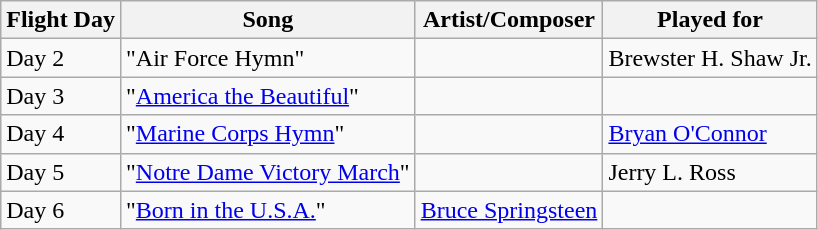<table class="wikitable">
<tr>
<th>Flight Day</th>
<th>Song</th>
<th>Artist/Composer</th>
<th>Played for</th>
</tr>
<tr>
<td>Day 2</td>
<td>"Air Force Hymn"</td>
<td></td>
<td>Brewster H. Shaw Jr.</td>
</tr>
<tr>
<td>Day 3</td>
<td>"<a href='#'>America the Beautiful</a>"</td>
<td></td>
<td></td>
</tr>
<tr>
<td>Day 4</td>
<td>"<a href='#'>Marine Corps Hymn</a>"</td>
<td></td>
<td><a href='#'>Bryan O'Connor</a></td>
</tr>
<tr>
<td>Day 5</td>
<td>"<a href='#'>Notre Dame Victory March</a>"</td>
<td></td>
<td>Jerry L. Ross</td>
</tr>
<tr>
<td>Day 6</td>
<td>"<a href='#'>Born in the U.S.A.</a>"</td>
<td><a href='#'>Bruce Springsteen</a></td>
<td></td>
</tr>
</table>
